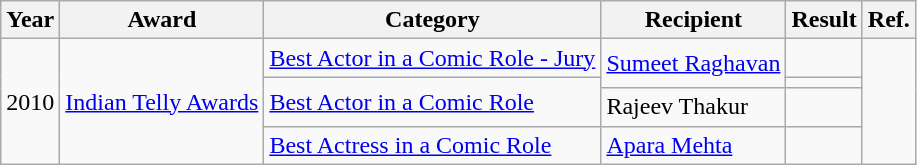<table class="wikitable">
<tr>
<th>Year</th>
<th>Award</th>
<th>Category</th>
<th>Recipient</th>
<th>Result</th>
<th>Ref.</th>
</tr>
<tr>
<td rowspan="4">2010</td>
<td rowspan="4"><a href='#'>Indian Telly Awards</a></td>
<td><a href='#'>Best Actor in a Comic Role - Jury</a></td>
<td rowspan="2"><a href='#'>Sumeet Raghavan</a></td>
<td></td>
<td rowspan="4"></td>
</tr>
<tr>
<td rowspan="2"><a href='#'>Best Actor in a Comic Role</a></td>
<td></td>
</tr>
<tr>
<td>Rajeev Thakur</td>
<td></td>
</tr>
<tr>
<td><a href='#'>Best Actress in a Comic Role</a></td>
<td><a href='#'>Apara Mehta</a></td>
<td></td>
</tr>
</table>
